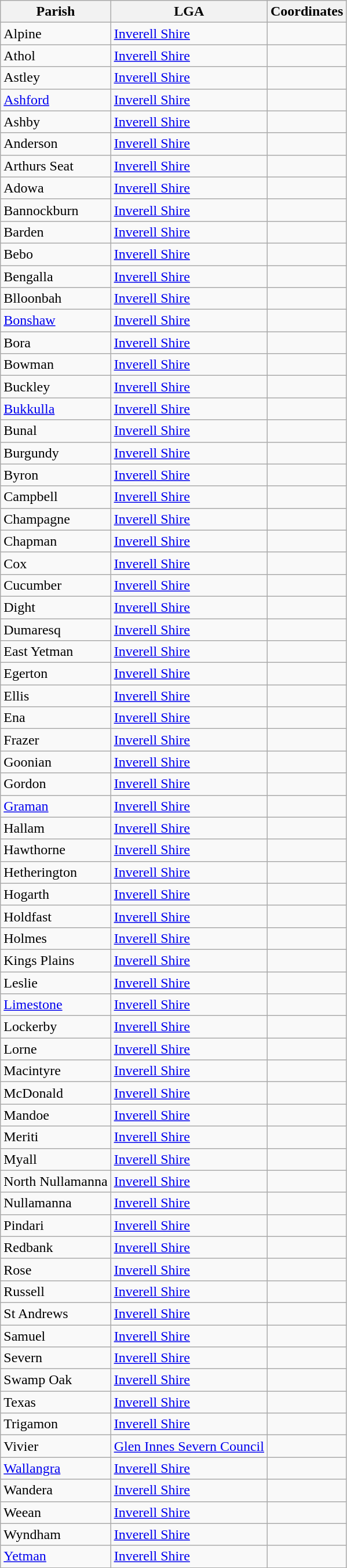<table class="wikitable sortable">
<tr>
<th>Parish</th>
<th>LGA</th>
<th>Coordinates</th>
</tr>
<tr>
<td>Alpine</td>
<td><a href='#'>Inverell Shire</a></td>
<td></td>
</tr>
<tr>
<td>Athol</td>
<td><a href='#'>Inverell Shire</a></td>
<td></td>
</tr>
<tr>
<td>Astley</td>
<td><a href='#'>Inverell Shire</a></td>
<td></td>
</tr>
<tr>
<td><a href='#'>Ashford</a></td>
<td><a href='#'>Inverell Shire</a></td>
<td></td>
</tr>
<tr>
<td>Ashby</td>
<td><a href='#'>Inverell Shire</a></td>
<td></td>
</tr>
<tr>
<td>Anderson</td>
<td><a href='#'>Inverell Shire</a></td>
<td></td>
</tr>
<tr>
<td>Arthurs Seat</td>
<td><a href='#'>Inverell Shire</a></td>
<td></td>
</tr>
<tr>
<td>Adowa</td>
<td><a href='#'>Inverell Shire</a></td>
<td></td>
</tr>
<tr>
<td>Bannockburn</td>
<td><a href='#'>Inverell Shire</a></td>
<td></td>
</tr>
<tr>
<td>Barden</td>
<td><a href='#'>Inverell Shire</a></td>
<td></td>
</tr>
<tr>
<td>Bebo</td>
<td><a href='#'>Inverell Shire</a></td>
<td></td>
</tr>
<tr>
<td>Bengalla</td>
<td><a href='#'>Inverell Shire</a></td>
<td></td>
</tr>
<tr>
<td>Blloonbah</td>
<td><a href='#'>Inverell Shire</a></td>
<td></td>
</tr>
<tr>
<td><a href='#'>Bonshaw</a></td>
<td><a href='#'>Inverell Shire</a></td>
<td></td>
</tr>
<tr>
<td>Bora</td>
<td><a href='#'>Inverell Shire</a></td>
<td></td>
</tr>
<tr>
<td>Bowman</td>
<td><a href='#'>Inverell Shire</a></td>
<td></td>
</tr>
<tr>
<td>Buckley</td>
<td><a href='#'>Inverell Shire</a></td>
<td></td>
</tr>
<tr>
<td><a href='#'>Bukkulla</a></td>
<td><a href='#'>Inverell Shire</a></td>
<td></td>
</tr>
<tr>
<td>Bunal</td>
<td><a href='#'>Inverell Shire</a></td>
<td></td>
</tr>
<tr>
<td>Burgundy</td>
<td><a href='#'>Inverell Shire</a></td>
<td></td>
</tr>
<tr>
<td>Byron</td>
<td><a href='#'>Inverell Shire</a></td>
<td></td>
</tr>
<tr>
<td>Campbell</td>
<td><a href='#'>Inverell Shire</a></td>
<td></td>
</tr>
<tr>
<td>Champagne</td>
<td><a href='#'>Inverell Shire</a></td>
<td></td>
</tr>
<tr>
<td>Chapman</td>
<td><a href='#'>Inverell Shire</a></td>
<td></td>
</tr>
<tr>
<td>Cox</td>
<td><a href='#'>Inverell Shire</a></td>
<td></td>
</tr>
<tr>
<td>Cucumber</td>
<td><a href='#'>Inverell Shire</a></td>
<td></td>
</tr>
<tr>
<td>Dight</td>
<td><a href='#'>Inverell Shire</a></td>
<td></td>
</tr>
<tr>
<td>Dumaresq</td>
<td><a href='#'>Inverell Shire</a></td>
<td></td>
</tr>
<tr>
<td>East Yetman</td>
<td><a href='#'>Inverell Shire</a></td>
<td></td>
</tr>
<tr>
<td>Egerton</td>
<td><a href='#'>Inverell Shire</a></td>
<td></td>
</tr>
<tr>
<td>Ellis</td>
<td><a href='#'>Inverell Shire</a></td>
<td></td>
</tr>
<tr>
<td>Ena</td>
<td><a href='#'>Inverell Shire</a></td>
<td></td>
</tr>
<tr>
<td>Frazer</td>
<td><a href='#'>Inverell Shire</a></td>
<td></td>
</tr>
<tr>
<td>Goonian</td>
<td><a href='#'>Inverell Shire</a></td>
<td></td>
</tr>
<tr>
<td>Gordon</td>
<td><a href='#'>Inverell Shire</a></td>
<td></td>
</tr>
<tr>
<td><a href='#'>Graman</a></td>
<td><a href='#'>Inverell Shire</a></td>
<td></td>
</tr>
<tr>
<td>Hallam</td>
<td><a href='#'>Inverell Shire</a></td>
<td></td>
</tr>
<tr>
<td>Hawthorne</td>
<td><a href='#'>Inverell Shire</a></td>
<td></td>
</tr>
<tr>
<td>Hetherington</td>
<td><a href='#'>Inverell Shire</a></td>
<td></td>
</tr>
<tr>
<td>Hogarth</td>
<td><a href='#'>Inverell Shire</a></td>
<td></td>
</tr>
<tr>
<td>Holdfast</td>
<td><a href='#'>Inverell Shire</a></td>
<td></td>
</tr>
<tr>
<td>Holmes</td>
<td><a href='#'>Inverell Shire</a></td>
<td></td>
</tr>
<tr>
<td>Kings Plains</td>
<td><a href='#'>Inverell Shire</a></td>
<td></td>
</tr>
<tr>
<td>Leslie</td>
<td><a href='#'>Inverell Shire</a></td>
<td></td>
</tr>
<tr>
<td><a href='#'>Limestone</a></td>
<td><a href='#'>Inverell Shire</a></td>
<td></td>
</tr>
<tr>
<td>Lockerby</td>
<td><a href='#'>Inverell Shire</a></td>
<td></td>
</tr>
<tr>
<td>Lorne</td>
<td><a href='#'>Inverell Shire</a></td>
<td></td>
</tr>
<tr>
<td>Macintyre</td>
<td><a href='#'>Inverell Shire</a></td>
<td></td>
</tr>
<tr>
<td>McDonald</td>
<td><a href='#'>Inverell Shire</a></td>
<td></td>
</tr>
<tr>
<td>Mandoe</td>
<td><a href='#'>Inverell Shire</a></td>
<td></td>
</tr>
<tr>
<td>Meriti</td>
<td><a href='#'>Inverell Shire</a></td>
<td></td>
</tr>
<tr>
<td>Myall</td>
<td><a href='#'>Inverell Shire</a></td>
<td></td>
</tr>
<tr>
<td>North Nullamanna</td>
<td><a href='#'>Inverell Shire</a></td>
<td></td>
</tr>
<tr>
<td>Nullamanna</td>
<td><a href='#'>Inverell Shire</a></td>
<td></td>
</tr>
<tr>
<td>Pindari</td>
<td><a href='#'>Inverell Shire</a></td>
<td></td>
</tr>
<tr>
<td>Redbank</td>
<td><a href='#'>Inverell Shire</a></td>
<td></td>
</tr>
<tr>
<td>Rose</td>
<td><a href='#'>Inverell Shire</a></td>
<td></td>
</tr>
<tr>
<td>Russell</td>
<td><a href='#'>Inverell Shire</a></td>
<td></td>
</tr>
<tr>
<td>St Andrews</td>
<td><a href='#'>Inverell Shire</a></td>
<td></td>
</tr>
<tr>
<td>Samuel</td>
<td><a href='#'>Inverell Shire</a></td>
<td></td>
</tr>
<tr>
<td>Severn</td>
<td><a href='#'>Inverell Shire</a></td>
<td></td>
</tr>
<tr>
<td>Swamp Oak</td>
<td><a href='#'>Inverell Shire</a></td>
<td></td>
</tr>
<tr>
<td>Texas</td>
<td><a href='#'>Inverell Shire</a></td>
<td></td>
</tr>
<tr>
<td>Trigamon</td>
<td><a href='#'>Inverell Shire</a></td>
<td></td>
</tr>
<tr>
<td>Vivier</td>
<td><a href='#'>Glen Innes Severn Council</a></td>
<td></td>
</tr>
<tr>
<td><a href='#'>Wallangra</a></td>
<td><a href='#'>Inverell Shire</a></td>
<td></td>
</tr>
<tr>
<td>Wandera</td>
<td><a href='#'>Inverell Shire</a></td>
<td></td>
</tr>
<tr>
<td>Weean</td>
<td><a href='#'>Inverell Shire</a></td>
<td></td>
</tr>
<tr>
<td>Wyndham</td>
<td><a href='#'>Inverell Shire</a></td>
<td></td>
</tr>
<tr>
<td><a href='#'>Yetman</a></td>
<td><a href='#'>Inverell Shire</a></td>
<td></td>
</tr>
</table>
